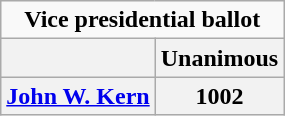<table class="wikitable" style="text-align:center">
<tr>
<td colspan="2"><strong>Vice presidential ballot</strong></td>
</tr>
<tr>
<th></th>
<th>Unanimous</th>
</tr>
<tr>
<th><a href='#'>John W. Kern</a></th>
<th>1002</th>
</tr>
</table>
